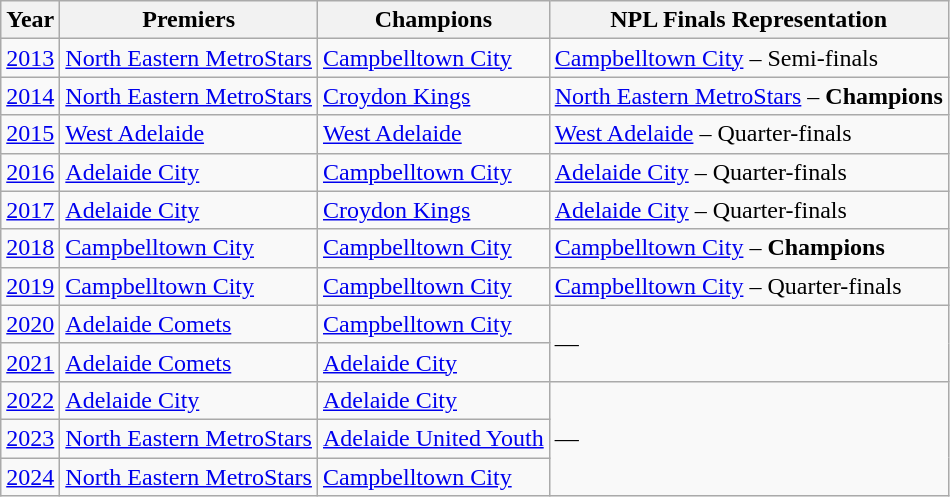<table class="wikitable">
<tr>
<th>Year</th>
<th>Premiers</th>
<th>Champions</th>
<th>NPL Finals Representation</th>
</tr>
<tr>
<td><a href='#'>2013</a></td>
<td><a href='#'>North Eastern MetroStars</a></td>
<td><a href='#'>Campbelltown City</a></td>
<td><a href='#'>Campbelltown City</a> – Semi-finals</td>
</tr>
<tr>
<td><a href='#'>2014</a></td>
<td><a href='#'>North Eastern MetroStars</a></td>
<td><a href='#'>Croydon Kings</a></td>
<td><a href='#'>North Eastern MetroStars</a> – <strong>Champions</strong></td>
</tr>
<tr>
<td><a href='#'>2015</a></td>
<td><a href='#'>West Adelaide</a></td>
<td><a href='#'>West Adelaide</a></td>
<td><a href='#'>West Adelaide</a> – Quarter-finals</td>
</tr>
<tr>
<td><a href='#'>2016</a></td>
<td><a href='#'>Adelaide City</a></td>
<td><a href='#'>Campbelltown City</a></td>
<td><a href='#'>Adelaide City</a> – Quarter-finals</td>
</tr>
<tr>
<td><a href='#'>2017</a></td>
<td><a href='#'>Adelaide City</a></td>
<td><a href='#'>Croydon Kings</a></td>
<td><a href='#'>Adelaide City</a> – Quarter-finals</td>
</tr>
<tr>
<td><a href='#'>2018</a></td>
<td><a href='#'>Campbelltown City</a></td>
<td><a href='#'>Campbelltown City</a></td>
<td><a href='#'>Campbelltown City</a> – <strong>Champions</strong></td>
</tr>
<tr>
<td><a href='#'>2019</a></td>
<td><a href='#'>Campbelltown City</a></td>
<td><a href='#'>Campbelltown City</a></td>
<td><a href='#'>Campbelltown City</a> – Quarter-finals</td>
</tr>
<tr>
<td><a href='#'>2020</a></td>
<td><a href='#'>Adelaide Comets</a></td>
<td><a href='#'>Campbelltown City</a></td>
<td rowspan="2">—</td>
</tr>
<tr>
<td><a href='#'>2021</a></td>
<td><a href='#'>Adelaide Comets</a></td>
<td><a href='#'>Adelaide City</a></td>
</tr>
<tr>
<td><a href='#'>2022</a></td>
<td><a href='#'>Adelaide City</a></td>
<td><a href='#'>Adelaide City</a></td>
<td rowspan="3">—</td>
</tr>
<tr>
<td><a href='#'>2023</a></td>
<td><a href='#'>North Eastern MetroStars</a></td>
<td><a href='#'>Adelaide United Youth</a></td>
</tr>
<tr>
<td><a href='#'>2024</a></td>
<td><a href='#'>North Eastern MetroStars</a></td>
<td><a href='#'>Campbelltown City</a></td>
</tr>
</table>
